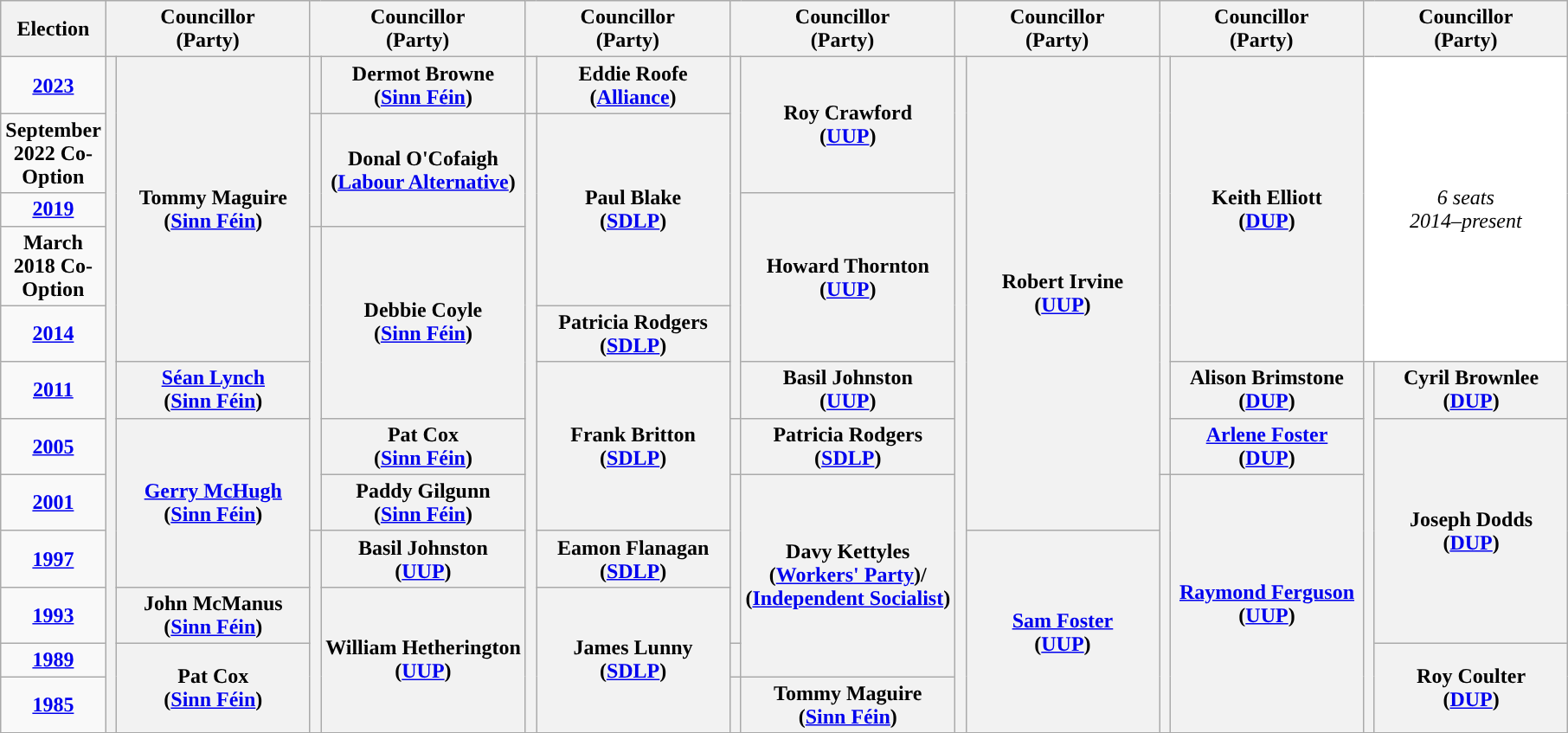<table class="wikitable" style="text-align:center">
<tr>
<th scope="col" width="50">Election</th>
<th scope="col" width="150" colspan = "2">Councillor<br> (Party)</th>
<th scope="col" width="150" colspan = "2">Councillor<br> (Party)</th>
<th scope="col" width="150" colspan = "2">Councillor<br> (Party)</th>
<th scope="col" width="150" colspan = "2">Councillor<br> (Party)</th>
<th scope="col" width="150" colspan = "2">Councillor<br> (Party)</th>
<th scope="col" width="150" colspan = "2">Councillor<br> (Party)</th>
<th scope="col" width="150" colspan = "2">Councillor<br> (Party)</th>
</tr>
<tr>
<td><strong><a href='#'>2023</a></strong></td>
<th rowspan="12" width="1" style="background-color: "></th>
<th rowspan = "5">Tommy Maguire <br> (<a href='#'>Sinn Féin</a>)</th>
<th rowspan="1" width="1" style="background-color: "></th>
<th rowspan = "1">Dermot Browne <br> (<a href='#'>Sinn Féin</a>)</th>
<th rowspan="1" width="1" style="background-color: "></th>
<th rowspan = "1">Eddie Roofe <br> (<a href='#'>Alliance</a>)</th>
<th rowspan="6" width="1" style="background-color: "></th>
<th rowspan = "2">Roy Crawford <br> (<a href='#'>UUP</a>)</th>
<th rowspan="14" width="1" style="background-color: "></th>
<th rowspan = "8">Robert Irvine <br> (<a href='#'>UUP</a>)</th>
<th rowspan="7" width="1" style="background-color: "></th>
<th rowspan = "5">Keith Elliott <br> (<a href='#'>DUP</a>)</th>
<td colspan="2" rowspan="5" style="background-color:#FFFFFF"><em>6 seats<br>2014–present</em></td>
</tr>
<tr>
<td><strong>September 2022 Co-Option</strong></td>
<th rowspan="2" width="1" style="background-color: "></th>
<th rowspan = "2">Donal O'Cofaigh <br> (<a href='#'>Labour Alternative</a>)</th>
<th rowspan="11" width="1" style="background-color: "></th>
<th rowspan = "3">Paul Blake <br> (<a href='#'>SDLP</a>)</th>
</tr>
<tr>
<td><strong><a href='#'>2019</a></strong></td>
<th rowspan = "3">Howard Thornton <br> (<a href='#'>UUP</a>)</th>
</tr>
<tr>
<td><strong>March 2018 Co-Option</strong></td>
<th rowspan="5" width="1" style="background-color: "></th>
<th rowspan = "3">Debbie Coyle <br> (<a href='#'>Sinn Féin</a>)</th>
</tr>
<tr>
<td><strong><a href='#'>2014</a></strong></td>
<th rowspan = "1">Patricia Rodgers <br> (<a href='#'>SDLP</a>)</th>
</tr>
<tr>
<td><strong><a href='#'>2011</a></strong></td>
<th rowspan = "1"><a href='#'>Séan Lynch</a> <br> (<a href='#'>Sinn Féin</a>)</th>
<th rowspan = "3">Frank Britton <br> (<a href='#'>SDLP</a>)</th>
<th rowspan = "1">Basil Johnston <br> (<a href='#'>UUP</a>)</th>
<th rowspan = "1">Alison Brimstone <br> (<a href='#'>DUP</a>)</th>
<th rowspan="7" width="1" style="background-color: "></th>
<th rowspan = "1">Cyril Brownlee <br> (<a href='#'>DUP</a>)</th>
</tr>
<tr>
<td><strong><a href='#'>2005</a></strong></td>
<th rowspan = "3"><a href='#'>Gerry McHugh</a> <br> (<a href='#'>Sinn Féin</a>)</th>
<th rowspan = "1">Pat Cox <br> (<a href='#'>Sinn Féin</a>)</th>
<th rowspan="1" width="1" style="background-color: "></th>
<th rowspan = "1">Patricia Rodgers <br> (<a href='#'>SDLP</a>)</th>
<th rowspan = "1"><a href='#'>Arlene Foster</a> <br> (<a href='#'>DUP</a>)</th>
<th rowspan = "4">Joseph Dodds <br> (<a href='#'>DUP</a>)</th>
</tr>
<tr>
<td><strong><a href='#'>2001</a></strong></td>
<th rowspan = "1">Paddy Gilgunn <br> (<a href='#'>Sinn Féin</a>)</th>
<th rowspan="3" width="1" style="background-color: "></th>
<th rowspan = "4">Davy Kettyles <br> (<a href='#'>Workers' Party</a>)/ <br> (<a href='#'>Independent Socialist</a>)</th>
<th rowspan="5" width="1" style="background-color: "></th>
<th rowspan = "5"><a href='#'>Raymond Ferguson</a> <br> (<a href='#'>UUP</a>)</th>
</tr>
<tr>
<td><strong><a href='#'>1997</a></strong></td>
<th rowspan="4" width="1" style="background-color: "></th>
<th rowspan = "1">Basil Johnston <br> (<a href='#'>UUP</a>)</th>
<th rowspan = "1">Eamon Flanagan <br> (<a href='#'>SDLP</a>)</th>
<th rowspan = "4"><a href='#'>Sam Foster</a> <br> (<a href='#'>UUP</a>)</th>
</tr>
<tr>
<td><strong><a href='#'>1993</a></strong></td>
<th rowspan = "1">John McManus <br> (<a href='#'>Sinn Féin</a>)</th>
<th rowspan = "3">William Hetherington <br> (<a href='#'>UUP</a>)</th>
<th rowspan = "3">James Lunny <br> (<a href='#'>SDLP</a>)</th>
</tr>
<tr>
<td><strong><a href='#'>1989</a></strong></td>
<th rowspan = "2">Pat Cox <br> (<a href='#'>Sinn Féin</a>)</th>
<th rowspan="1" width="1" style="background-color: "></th>
<th rowspan = "2">Roy Coulter <br> (<a href='#'>DUP</a>)</th>
</tr>
<tr>
<td><strong><a href='#'>1985</a></strong></td>
<th rowspan="1" width="1" style="background-color: "></th>
<th rowspan = "1">Tommy Maguire <br> (<a href='#'>Sinn Féin</a>)</th>
</tr>
<tr>
</tr>
</table>
